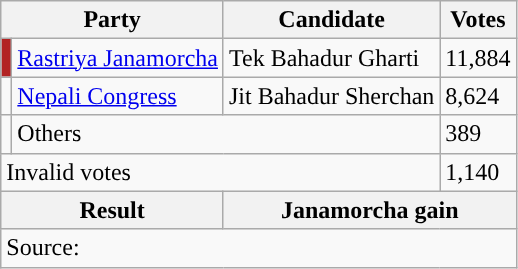<table class="wikitable">
<tr>
<th colspan="2">Party</th>
<th>Candidate</th>
<th>Votes</th>
</tr>
<tr>
<td style="background-color:firebrick"></td>
<td><a href='#'>Rastriya Janamorcha</a></td>
<td>Tek Bahadur Gharti</td>
<td>11,884</td>
</tr>
<tr>
<td style="background-color:"></td>
<td><a href='#'>Nepali Congress</a></td>
<td>Jit Bahadur Sherchan</td>
<td>8,624</td>
</tr>
<tr>
<td></td>
<td colspan="2">Others</td>
<td>389</td>
</tr>
<tr>
<td colspan="3">Invalid votes</td>
<td>1,140</td>
</tr>
<tr>
<th colspan="2">Result</th>
<th colspan="2">Janamorcha gain</th>
</tr>
<tr>
<td colspan="4">Source: </td>
</tr>
</table>
